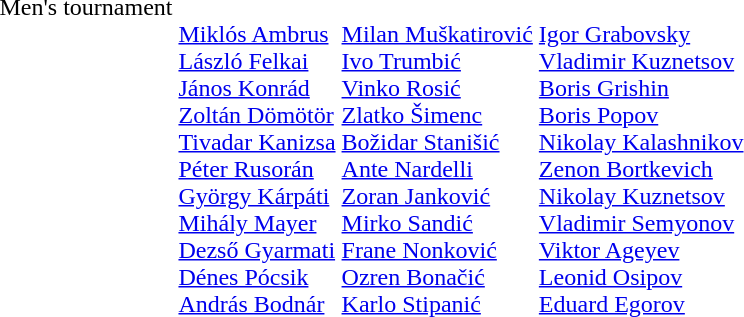<table>
<tr valign="top">
<td>Men's tournament <br></td>
<td valign=top> <br> <a href='#'>Miklós Ambrus</a><br><a href='#'>László Felkai</a><br><a href='#'>János Konrád</a><br><a href='#'>Zoltán Dömötör</a><br><a href='#'>Tivadar Kanizsa</a><br><a href='#'>Péter Rusorán</a><br><a href='#'>György Kárpáti</a><br><a href='#'>Mihály Mayer</a><br><a href='#'>Dezső Gyarmati</a><br><a href='#'>Dénes Pócsik</a><br><a href='#'>András Bodnár</a></td>
<td valign=top> <br> <a href='#'>Milan Muškatirović</a><br><a href='#'>Ivo Trumbić</a><br><a href='#'>Vinko Rosić</a><br><a href='#'>Zlatko Šimenc</a><br><a href='#'>Božidar Stanišić</a><br><a href='#'>Ante Nardelli</a><br><a href='#'>Zoran Janković</a><br><a href='#'>Mirko Sandić</a><br><a href='#'>Frane Nonković</a><br><a href='#'>Ozren Bonačić</a><br><a href='#'>Karlo Stipanić</a></td>
<td valign=top> <br> <a href='#'>Igor Grabovsky</a><br><a href='#'>Vladimir Kuznetsov</a><br><a href='#'>Boris Grishin</a><br><a href='#'>Boris Popov</a><br><a href='#'>Nikolay Kalashnikov</a><br><a href='#'>Zenon Bortkevich</a><br><a href='#'>Nikolay Kuznetsov</a><br><a href='#'>Vladimir Semyonov</a><br><a href='#'>Viktor Ageyev</a><br><a href='#'>Leonid Osipov</a><br><a href='#'>Eduard Egorov</a></td>
</tr>
</table>
